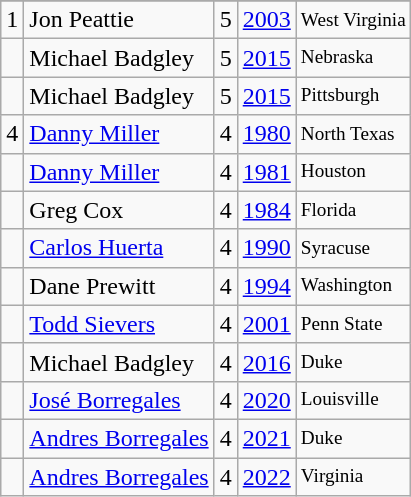<table class="wikitable">
<tr>
</tr>
<tr>
<td>1</td>
<td>Jon Peattie</td>
<td>5</td>
<td><a href='#'>2003</a></td>
<td style="font-size:80%;">West Virginia</td>
</tr>
<tr>
<td></td>
<td>Michael Badgley</td>
<td>5</td>
<td><a href='#'>2015</a></td>
<td style="font-size:80%;">Nebraska</td>
</tr>
<tr>
<td></td>
<td>Michael Badgley</td>
<td>5</td>
<td><a href='#'>2015</a></td>
<td style="font-size:80%;">Pittsburgh</td>
</tr>
<tr>
<td>4</td>
<td><a href='#'>Danny Miller</a></td>
<td>4</td>
<td><a href='#'>1980</a></td>
<td style="font-size:80%;">North Texas</td>
</tr>
<tr>
<td></td>
<td><a href='#'>Danny Miller</a></td>
<td>4</td>
<td><a href='#'>1981</a></td>
<td style="font-size:80%;">Houston</td>
</tr>
<tr>
<td></td>
<td>Greg Cox</td>
<td>4</td>
<td><a href='#'>1984</a></td>
<td style="font-size:80%;">Florida</td>
</tr>
<tr>
<td></td>
<td><a href='#'>Carlos Huerta</a></td>
<td>4</td>
<td><a href='#'>1990</a></td>
<td style="font-size:80%;">Syracuse</td>
</tr>
<tr>
<td></td>
<td>Dane Prewitt</td>
<td>4</td>
<td><a href='#'>1994</a></td>
<td style="font-size:80%;">Washington</td>
</tr>
<tr>
<td></td>
<td><a href='#'>Todd Sievers</a></td>
<td>4</td>
<td><a href='#'>2001</a></td>
<td style="font-size:80%;">Penn State</td>
</tr>
<tr>
<td></td>
<td>Michael Badgley</td>
<td>4</td>
<td><a href='#'>2016</a></td>
<td style="font-size:80%;">Duke</td>
</tr>
<tr>
<td></td>
<td><a href='#'>José Borregales</a></td>
<td>4</td>
<td><a href='#'>2020</a></td>
<td style="font-size:80%;">Louisville</td>
</tr>
<tr>
<td></td>
<td><a href='#'>Andres Borregales</a></td>
<td>4</td>
<td><a href='#'>2021</a></td>
<td style="font-size:80%;">Duke</td>
</tr>
<tr>
<td></td>
<td><a href='#'>Andres Borregales</a></td>
<td>4</td>
<td><a href='#'>2022</a></td>
<td style="font-size:80%;">Virginia</td>
</tr>
</table>
